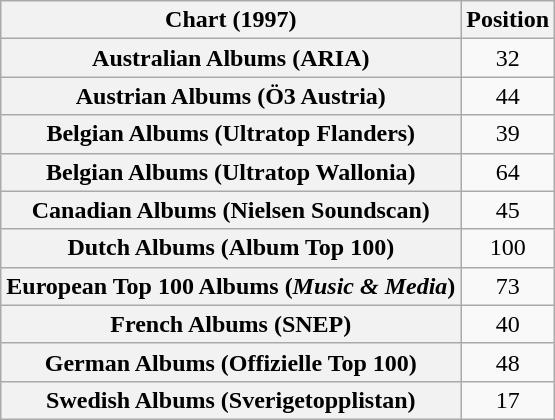<table class="wikitable plainrowheaders sortable" style="text-align:center;">
<tr>
<th scope="column">Chart (1997)</th>
<th scope="column">Position</th>
</tr>
<tr>
<th scope="row">Australian Albums (ARIA)</th>
<td>32</td>
</tr>
<tr>
<th scope="row">Austrian Albums (Ö3 Austria)</th>
<td>44</td>
</tr>
<tr>
<th scope="row">Belgian Albums (Ultratop Flanders)</th>
<td>39</td>
</tr>
<tr>
<th scope="row">Belgian Albums (Ultratop Wallonia)</th>
<td>64</td>
</tr>
<tr>
<th scope="row">Canadian Albums (Nielsen Soundscan)</th>
<td>45</td>
</tr>
<tr>
<th scope="row">Dutch Albums (Album Top 100)</th>
<td>100</td>
</tr>
<tr>
<th scope="row">European Top 100 Albums (<em>Music & Media</em>)</th>
<td>73</td>
</tr>
<tr>
<th scope="row">French Albums (SNEP)</th>
<td>40</td>
</tr>
<tr>
<th scope="row">German Albums (Offizielle Top 100)</th>
<td>48</td>
</tr>
<tr>
<th scope="row">Swedish Albums (Sverigetopplistan)</th>
<td>17</td>
</tr>
</table>
